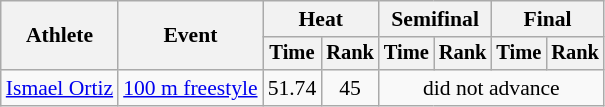<table class=wikitable style="font-size:90%">
<tr>
<th rowspan="2">Athlete</th>
<th rowspan="2">Event</th>
<th colspan="2">Heat</th>
<th colspan="2">Semifinal</th>
<th colspan="2">Final</th>
</tr>
<tr style="font-size:95%">
<th>Time</th>
<th>Rank</th>
<th>Time</th>
<th>Rank</th>
<th>Time</th>
<th>Rank</th>
</tr>
<tr align=center>
<td align=left><a href='#'>Ismael Ortiz</a></td>
<td align=left><a href='#'>100 m freestyle</a></td>
<td>51.74</td>
<td>45</td>
<td colspan=4>did not advance</td>
</tr>
</table>
